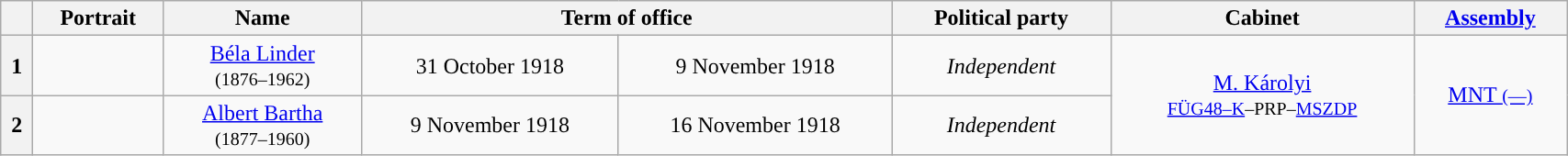<table class="wikitable" style="width:90%; text-align:center;">
<tr>
<th></th>
<th>Portrait</th>
<th>Name<br></th>
<th colspan=2>Term of office</th>
<th>Political party</th>
<th>Cabinet</th>
<th><a href='#'>Assembly</a><br></th>
</tr>
<tr>
<th style="background:">1</th>
<td></td>
<td><a href='#'>Béla Linder</a><br><small>(1876–1962)</small></td>
<td>31 October 1918</td>
<td>9 November 1918</td>
<td><em>Independent</em></td>
<td rowspan="2"><a href='#'>M. Károlyi</a><br><small><a href='#'>FÜG48–K</a>–PRP–<a href='#'>MSZDP</a></small></td>
<td rowspan="2"><a href='#'>MNT <small>(—)</small></a></td>
</tr>
<tr>
<th style="background:">2</th>
<td></td>
<td><a href='#'>Albert Bartha</a><br><small>(1877–1960)</small></td>
<td>9 November 1918</td>
<td>16 November 1918</td>
<td><em>Independent</em></td>
</tr>
</table>
